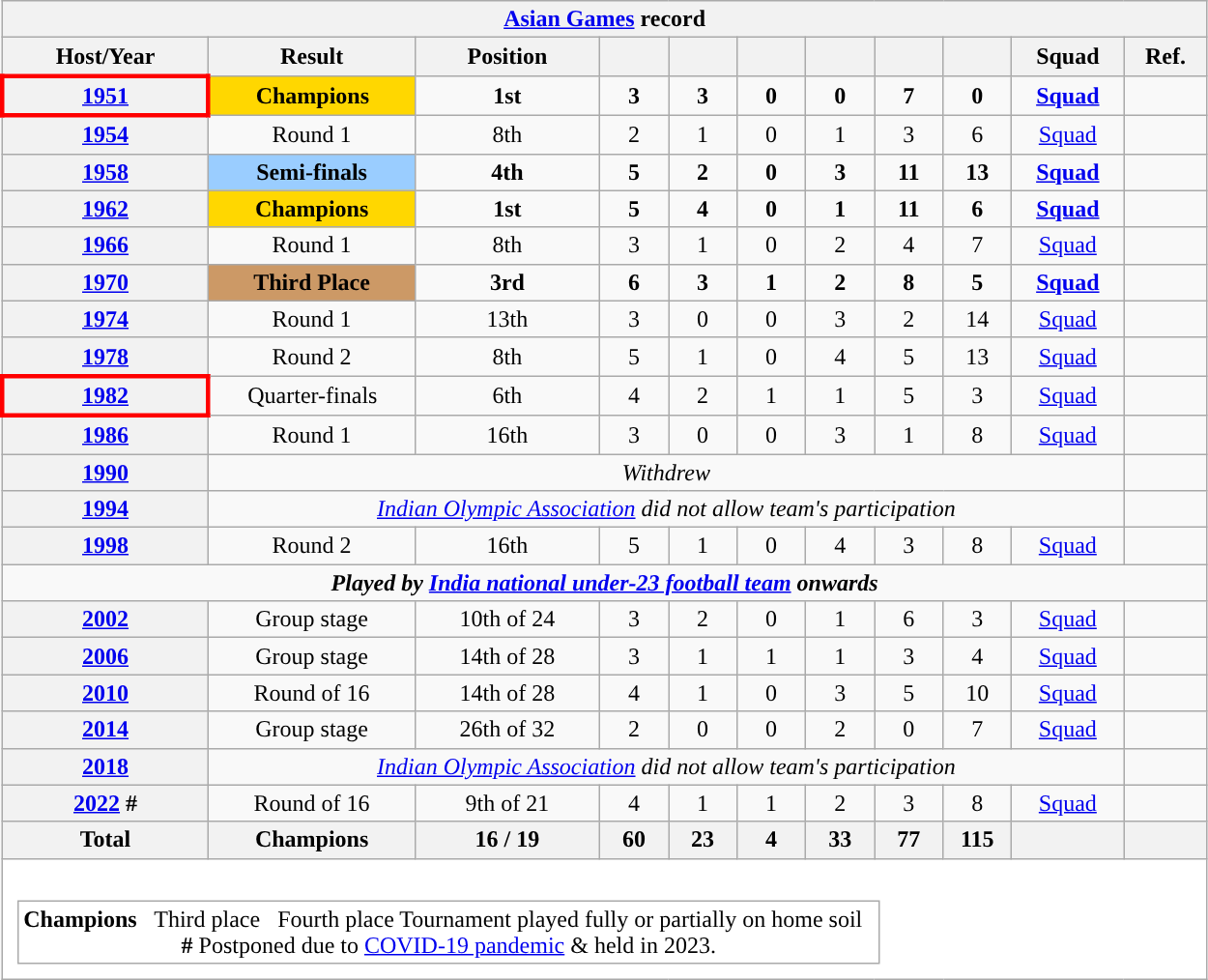<table class="wikitable collapsible" style="text-align: center;">
<tr>
<th colspan=11><a href='#'>Asian Games</a> record</th>
</tr>
<tr>
<th style="width:135px;">Host/Year</th>
<th style="width:135px;">Result</th>
<th style="width:120px;">Position</th>
<th style="width:40px;"></th>
<th style="width:40px;"></th>
<th style="width:40px;"></th>
<th style="width:40px;"></th>
<th style="width:40px;"></th>
<th style="width:40px;"></th>
<th style="width:70px;">Squad</th>
<th style="width:50px;">Ref.</th>
</tr>
<tr>
<th scope=row style="border: 3px solid red"> <strong><a href='#'>1951</a></strong></th>
<td style="background:gold;"><strong>Champions</strong></td>
<td><strong>1st</strong></td>
<td><strong>3</strong></td>
<td><strong>3</strong></td>
<td><strong>0</strong></td>
<td><strong>0</strong></td>
<td><strong>7</strong></td>
<td><strong>0</strong></td>
<td><strong><a href='#'>Squad</a></strong></td>
<td></td>
</tr>
<tr>
<th scope=row> <a href='#'>1954</a></th>
<td>Round 1</td>
<td>8th</td>
<td>2</td>
<td>1</td>
<td>0</td>
<td>1</td>
<td>3</td>
<td>6</td>
<td><a href='#'>Squad</a></td>
<td></td>
</tr>
<tr>
<th scope=row> <strong><a href='#'>1958</a></strong></th>
<td style="background:#9acdff"><strong>Semi-finals</strong></td>
<td><strong>4th</strong></td>
<td><strong>5</strong></td>
<td><strong>2</strong></td>
<td><strong>0</strong></td>
<td><strong>3</strong></td>
<td><strong>11</strong></td>
<td><strong>13</strong></td>
<td><strong><a href='#'>Squad</a></strong></td>
<td></td>
</tr>
<tr>
<th scope=row> <strong><a href='#'>1962</a></strong></th>
<td style="background:gold"><strong>Champions</strong></td>
<td><strong>1st</strong></td>
<td><strong>5</strong></td>
<td><strong>4</strong></td>
<td><strong>0</strong></td>
<td><strong>1</strong></td>
<td><strong>11</strong></td>
<td><strong>6</strong></td>
<td><strong><a href='#'>Squad</a></strong></td>
<td></td>
</tr>
<tr>
<th scope=row> <a href='#'>1966</a></th>
<td>Round 1</td>
<td>8th</td>
<td>3</td>
<td>1</td>
<td>0</td>
<td>2</td>
<td>4</td>
<td>7</td>
<td><a href='#'>Squad</a></td>
<td></td>
</tr>
<tr>
<th scope=row> <strong><a href='#'>1970</a></strong></th>
<td style="background:#c96;"><strong>Third Place</strong></td>
<td><strong>3rd</strong></td>
<td><strong>6</strong></td>
<td><strong>3</strong></td>
<td><strong>1</strong></td>
<td><strong>2</strong></td>
<td><strong>8</strong></td>
<td><strong>5</strong></td>
<td><strong><a href='#'>Squad</a></strong></td>
<td></td>
</tr>
<tr>
<th scope=row> <a href='#'>1974</a></th>
<td>Round 1</td>
<td>13th</td>
<td>3</td>
<td>0</td>
<td>0</td>
<td>3</td>
<td>2</td>
<td>14</td>
<td><a href='#'>Squad</a></td>
<td></td>
</tr>
<tr>
<th scope=row> <a href='#'>1978</a></th>
<td>Round 2</td>
<td>8th</td>
<td>5</td>
<td>1</td>
<td>0</td>
<td>4</td>
<td>5</td>
<td>13</td>
<td><a href='#'>Squad</a></td>
<td></td>
</tr>
<tr>
<th scope=row style="border: 3px solid red"> <a href='#'>1982</a></th>
<td>Quarter-finals</td>
<td>6th</td>
<td>4</td>
<td>2</td>
<td>1</td>
<td>1</td>
<td>5</td>
<td>3</td>
<td><a href='#'>Squad</a></td>
<td></td>
</tr>
<tr>
<th scope=row> <a href='#'>1986</a></th>
<td>Round 1</td>
<td>16th</td>
<td>3</td>
<td>0</td>
<td>0</td>
<td>3</td>
<td>1</td>
<td>8</td>
<td><a href='#'>Squad</a></td>
<td></td>
</tr>
<tr>
<th scope=row> <a href='#'>1990</a></th>
<td colspan=9><em>Withdrew</em></td>
<td></td>
</tr>
<tr>
<th scope=row> <a href='#'>1994</a></th>
<td colspan=9><em><a href='#'>Indian Olympic Association</a> did not allow team's participation</em></td>
<td></td>
</tr>
<tr>
<th scope=row> <a href='#'>1998</a></th>
<td>Round 2</td>
<td>16th</td>
<td>5</td>
<td>1</td>
<td>0</td>
<td>4</td>
<td>3</td>
<td>8</td>
<td><a href='#'>Squad</a></td>
<td></td>
</tr>
<tr>
<td colspan=12><strong><em>Played by <a href='#'>India national under-23 football team</a> onwards</em></strong></td>
</tr>
<tr>
<th scope=row> <a href='#'>2002</a></th>
<td>Group stage</td>
<td>10th of 24</td>
<td>3</td>
<td>2</td>
<td>0</td>
<td>1</td>
<td>6</td>
<td>3</td>
<td><a href='#'>Squad</a></td>
<td></td>
</tr>
<tr>
<th scope=row> <a href='#'>2006</a></th>
<td>Group stage</td>
<td>14th of 28</td>
<td>3</td>
<td>1</td>
<td>1</td>
<td>1</td>
<td>3</td>
<td>4</td>
<td><a href='#'>Squad</a></td>
<td></td>
</tr>
<tr>
<th scope=row> <a href='#'>2010</a></th>
<td>Round of 16</td>
<td>14th of 28</td>
<td>4</td>
<td>1</td>
<td>0</td>
<td>3</td>
<td>5</td>
<td>10</td>
<td><a href='#'>Squad</a></td>
<td></td>
</tr>
<tr>
<th scope=row> <a href='#'>2014</a></th>
<td>Group stage</td>
<td>26th of 32</td>
<td>2</td>
<td>0</td>
<td>0</td>
<td>2</td>
<td>0</td>
<td>7</td>
<td><a href='#'>Squad</a></td>
<td></td>
</tr>
<tr>
<th scope=row> <a href='#'>2018</a></th>
<td colspan="9"><em><a href='#'>Indian Olympic Association</a> did not allow team's participation</em></td>
<td></td>
</tr>
<tr>
<th scope=row> <a href='#'>2022</a> #</th>
<td>Round of 16</td>
<td>9th of 21</td>
<td>4</td>
<td>1</td>
<td>1</td>
<td>2</td>
<td>3</td>
<td>8</td>
<td><a href='#'>Squad</a></td>
<td></td>
</tr>
<tr>
<th><strong>Total</strong></th>
<th><strong>Champions</strong></th>
<th><strong>16 / 19</strong></th>
<th><strong>60</strong></th>
<th><strong>23</strong></th>
<th><strong>4</strong></th>
<th><strong>33</strong></th>
<th><strong>77</strong></th>
<th><strong>115</strong></th>
<th></th>
<th></th>
</tr>
<tr>
<td colspan="99" style="background:white;padding:.5em"><br><table>
<tr>
<td> <strong>Champions</strong>   Third place   Fourth place  Tournament played fully or partially on home soil  <br><strong>#</strong> Postponed due to <a href='#'>COVID-19 pandemic</a> & held in 2023.</td>
</tr>
</table>
</td>
</tr>
</table>
